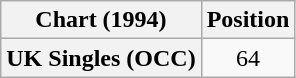<table class="wikitable plainrowheaders" style="text-align:center">
<tr>
<th scope="col">Chart (1994)</th>
<th scope="col">Position</th>
</tr>
<tr>
<th scope="row">UK Singles (OCC)</th>
<td>64</td>
</tr>
</table>
